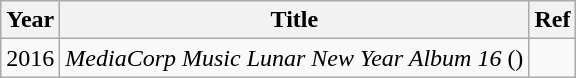<table class="wikitable sortable">
<tr>
<th>Year</th>
<th>Title</th>
<th class="unsortable">Ref</th>
</tr>
<tr>
<td>2016</td>
<td><em>MediaCorp Music Lunar New Year Album 16</em> ()</td>
<td></td>
</tr>
</table>
